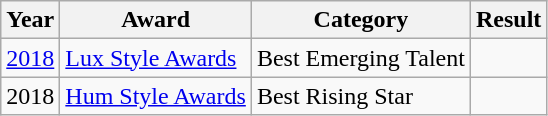<table class="wikitable sortable">
<tr>
<th>Year</th>
<th>Award</th>
<th>Category</th>
<th>Result</th>
</tr>
<tr>
<td><a href='#'>2018</a></td>
<td><a href='#'>Lux Style Awards</a></td>
<td>Best Emerging Talent</td>
<td></td>
</tr>
<tr>
<td>2018</td>
<td><a href='#'>Hum Style Awards</a></td>
<td>Best Rising Star</td>
<td></td>
</tr>
</table>
